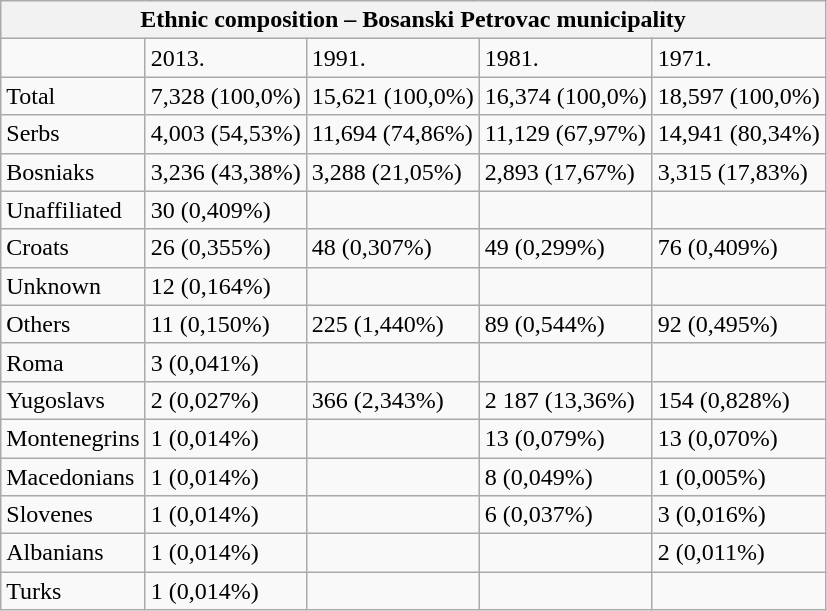<table class="wikitable">
<tr>
<th colspan="8">Ethnic composition – Bosanski Petrovac municipality</th>
</tr>
<tr>
<td></td>
<td>2013.</td>
<td>1991.</td>
<td>1981.</td>
<td>1971.</td>
</tr>
<tr>
<td>Total</td>
<td>7,328 (100,0%)</td>
<td>15,621 (100,0%)</td>
<td>16,374 (100,0%)</td>
<td>18,597 (100,0%)</td>
</tr>
<tr>
<td>Serbs</td>
<td>4,003 (54,53%)</td>
<td>11,694 (74,86%)</td>
<td>11,129 (67,97%)</td>
<td>14,941 (80,34%)</td>
</tr>
<tr>
<td>Bosniaks</td>
<td>3,236 (43,38%)</td>
<td>3,288 (21,05%)</td>
<td>2,893 (17,67%)</td>
<td>3,315 (17,83%)</td>
</tr>
<tr>
<td>Unaffiliated</td>
<td>30 (0,409%)</td>
<td></td>
<td></td>
<td></td>
</tr>
<tr>
<td>Croats</td>
<td>26 (0,355%)</td>
<td>48 (0,307%)</td>
<td>49 (0,299%)</td>
<td>76 (0,409%)</td>
</tr>
<tr>
<td>Unknown</td>
<td>12 (0,164%)</td>
<td></td>
<td></td>
<td></td>
</tr>
<tr>
<td>Others</td>
<td>11 (0,150%)</td>
<td>225 (1,440%)</td>
<td>89 (0,544%)</td>
<td>92 (0,495%)</td>
</tr>
<tr>
<td>Roma</td>
<td>3 (0,041%)</td>
<td></td>
<td></td>
<td></td>
</tr>
<tr>
<td>Yugoslavs</td>
<td>2 (0,027%)</td>
<td>366 (2,343%)</td>
<td>2 187 (13,36%)</td>
<td>154 (0,828%)</td>
</tr>
<tr>
<td>Montenegrins</td>
<td>1 (0,014%)</td>
<td></td>
<td>13 (0,079%)</td>
<td>13 (0,070%)</td>
</tr>
<tr>
<td>Macedonians</td>
<td>1 (0,014%)</td>
<td></td>
<td>8 (0,049%)</td>
<td>1 (0,005%)</td>
</tr>
<tr>
<td>Slovenes</td>
<td>1 (0,014%)</td>
<td></td>
<td>6 (0,037%)</td>
<td>3 (0,016%)</td>
</tr>
<tr>
<td>Albanians</td>
<td>1 (0,014%)</td>
<td></td>
<td></td>
<td>2 (0,011%)</td>
</tr>
<tr>
<td>Turks</td>
<td>1 (0,014%)</td>
<td></td>
<td></td>
<td></td>
</tr>
</table>
